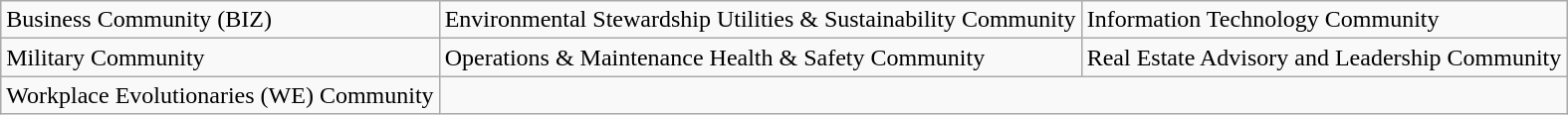<table class="wikitable">
<tr>
<td>Business Community (BIZ)</td>
<td>Environmental Stewardship Utilities & Sustainability Community</td>
<td>Information Technology Community</td>
</tr>
<tr>
<td>Military Community</td>
<td>Operations & Maintenance Health & Safety Community</td>
<td>Real Estate Advisory and Leadership Community</td>
</tr>
<tr>
<td>Workplace Evolutionaries (WE) Community</td>
</tr>
</table>
